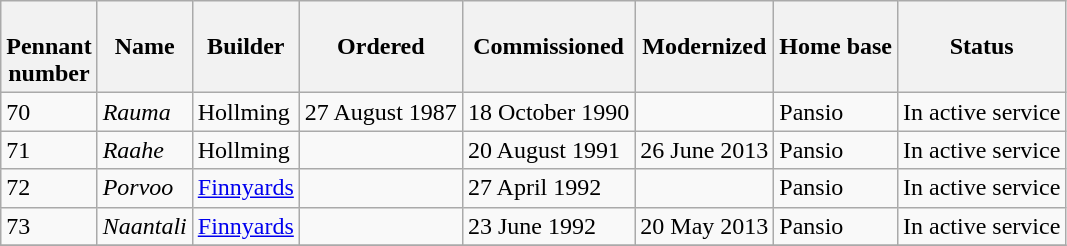<table class="wikitable sortable">
<tr>
<th><br>Pennant<br>number</th>
<th>Name</th>
<th>Builder</th>
<th>Ordered</th>
<th>Commissioned</th>
<th>Modernized</th>
<th>Home base</th>
<th>Status</th>
</tr>
<tr>
<td>70</td>
<td><em>Rauma</em></td>
<td>Hollming</td>
<td>27 August 1987</td>
<td>18 October 1990</td>
<td></td>
<td>Pansio</td>
<td>In active service</td>
</tr>
<tr>
<td>71</td>
<td><em>Raahe</em></td>
<td>Hollming</td>
<td></td>
<td>20 August 1991</td>
<td>26 June 2013</td>
<td>Pansio</td>
<td>In active service</td>
</tr>
<tr>
<td>72</td>
<td><em>Porvoo</em></td>
<td><a href='#'>Finnyards</a></td>
<td></td>
<td>27 April 1992</td>
<td></td>
<td>Pansio</td>
<td>In active service</td>
</tr>
<tr>
<td>73</td>
<td><em>Naantali</em></td>
<td><a href='#'>Finnyards</a></td>
<td></td>
<td>23 June 1992</td>
<td>20 May 2013</td>
<td>Pansio</td>
<td>In active service</td>
</tr>
<tr>
</tr>
</table>
